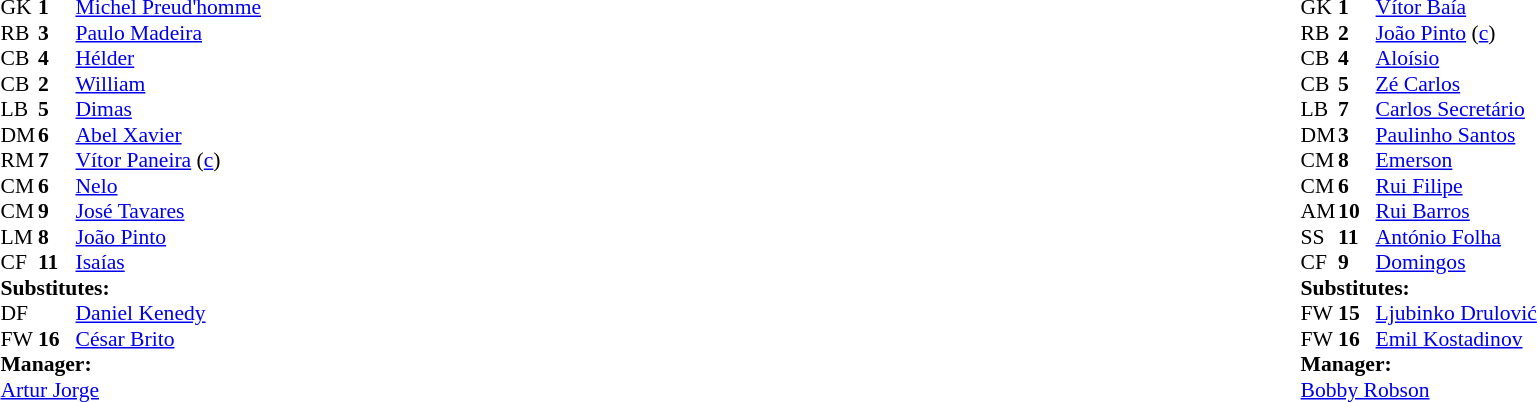<table style="width:100%;">
<tr>
<td style="vertical-align:top; width:50%;"><br><table style="font-size: 90%" cellspacing="0" cellpadding="0">
<tr>
<th width="25"></th>
<th width="25"></th>
</tr>
<tr>
<td>GK</td>
<td><strong>1</strong></td>
<td> <a href='#'>Michel Preud'homme</a></td>
</tr>
<tr>
<td>RB</td>
<td><strong>3</strong></td>
<td> <a href='#'>Paulo Madeira</a></td>
</tr>
<tr>
<td>CB</td>
<td><strong>4</strong></td>
<td> <a href='#'>Hélder</a></td>
<td></td>
<td></td>
</tr>
<tr>
<td>CB</td>
<td><strong>2</strong></td>
<td> <a href='#'>William</a></td>
</tr>
<tr>
<td>LB</td>
<td><strong>5</strong></td>
<td> <a href='#'>Dimas</a></td>
<td></td>
<td></td>
</tr>
<tr>
<td>DM</td>
<td><strong>6</strong></td>
<td> <a href='#'>Abel Xavier</a></td>
</tr>
<tr>
<td>RM</td>
<td><strong>7</strong></td>
<td> <a href='#'>Vítor Paneira</a> (<a href='#'>c</a>)</td>
<td></td>
<td></td>
</tr>
<tr>
<td>CM</td>
<td><strong>6</strong></td>
<td> <a href='#'>Nelo</a></td>
<td></td>
<td></td>
</tr>
<tr>
<td>CM</td>
<td><strong>9</strong></td>
<td> <a href='#'>José Tavares</a></td>
</tr>
<tr>
<td>LM</td>
<td><strong>8</strong></td>
<td> <a href='#'>João Pinto</a></td>
<td></td>
<td></td>
</tr>
<tr>
<td>CF</td>
<td><strong>11</strong></td>
<td> <a href='#'>Isaías</a></td>
</tr>
<tr>
<td colspan=3><strong>Substitutes:</strong></td>
</tr>
<tr>
<td>DF</td>
<td></td>
<td> <a href='#'>Daniel Kenedy</a></td>
<td></td>
<td></td>
</tr>
<tr>
<td>FW</td>
<td><strong>16</strong></td>
<td> <a href='#'>César Brito</a></td>
<td></td>
<td></td>
</tr>
<tr>
<td colspan=3><strong>Manager:</strong></td>
</tr>
<tr>
<td colspan=4> <a href='#'>Artur Jorge</a></td>
</tr>
</table>
</td>
<td valign="top"></td>
<td valign="top" width="50%"><br><table cellspacing="0" cellpadding="0" style="font-size:90%; margin:auto;">
<tr>
<th width="25"></th>
<th width="25"></th>
</tr>
<tr>
<td>GK</td>
<td><strong>1</strong></td>
<td> <a href='#'>Vítor Baía</a></td>
</tr>
<tr>
<td>RB</td>
<td><strong>2</strong></td>
<td> <a href='#'>João Pinto</a> (<a href='#'>c</a>)</td>
<td></td>
<td></td>
</tr>
<tr>
<td>CB</td>
<td><strong>4</strong></td>
<td> <a href='#'>Aloísio</a></td>
<td></td>
<td></td>
</tr>
<tr>
<td>CB</td>
<td><strong>5</strong></td>
<td> <a href='#'>Zé Carlos</a></td>
<td></td>
<td></td>
</tr>
<tr>
<td>LB</td>
<td><strong>7</strong></td>
<td> <a href='#'>Carlos Secretário</a></td>
</tr>
<tr>
<td>DM</td>
<td><strong>3</strong></td>
<td> <a href='#'>Paulinho Santos</a></td>
</tr>
<tr>
<td>CM</td>
<td><strong>8</strong></td>
<td> <a href='#'>Emerson</a></td>
</tr>
<tr>
<td>CM</td>
<td><strong>6</strong></td>
<td> <a href='#'>Rui Filipe</a></td>
</tr>
<tr>
<td>AM</td>
<td><strong>10</strong></td>
<td> <a href='#'>Rui Barros</a></td>
<td></td>
<td></td>
</tr>
<tr>
<td>SS</td>
<td><strong>11</strong></td>
<td> <a href='#'>António Folha</a></td>
<td></td>
<td></td>
</tr>
<tr>
<td>CF</td>
<td><strong>9</strong></td>
<td> <a href='#'>Domingos</a></td>
<td></td>
<td></td>
</tr>
<tr>
<td colspan=3><strong>Substitutes:</strong></td>
</tr>
<tr>
<td>FW</td>
<td><strong>15</strong></td>
<td> <a href='#'>Ljubinko Drulović</a></td>
<td></td>
<td></td>
</tr>
<tr>
<td>FW</td>
<td><strong>16</strong></td>
<td> <a href='#'>Emil Kostadinov</a></td>
<td></td>
<td></td>
</tr>
<tr>
<td colspan=3><strong>Manager:</strong></td>
</tr>
<tr>
<td colspan=4> <a href='#'>Bobby Robson</a></td>
</tr>
</table>
</td>
</tr>
</table>
